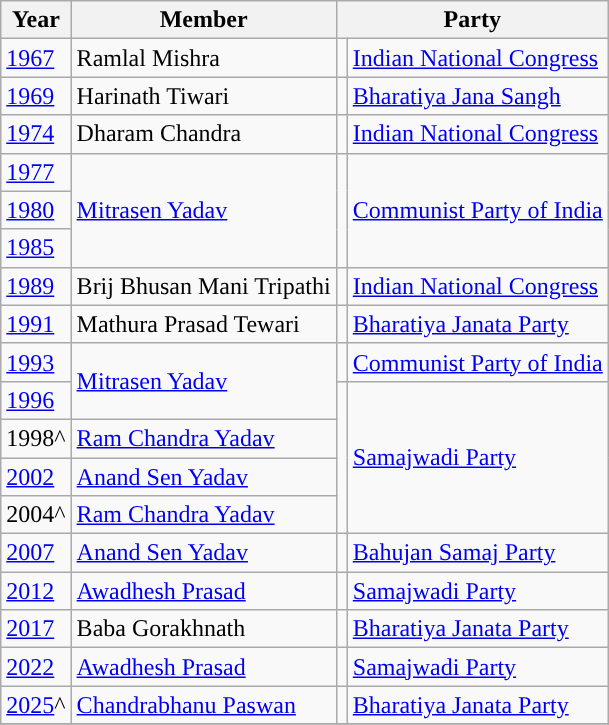<table class="wikitable">
<tr>
<th>Year</th>
<th>Member</th>
<th colspan="2">Party</th>
</tr>
<tr>
<td><a href='#'>1967</a></td>
<td>Ramlal Mishra</td>
<td style="background-color: "></td>
<td><a href='#'>Indian National Congress</a></td>
</tr>
<tr>
<td><a href='#'>1969</a></td>
<td>Harinath Tiwari</td>
<td style="background-color: "></td>
<td><a href='#'>Bharatiya Jana Sangh</a></td>
</tr>
<tr>
<td><a href='#'>1974</a></td>
<td>Dharam Chandra</td>
<td style="background-color: "></td>
<td><a href='#'>Indian National Congress</a></td>
</tr>
<tr>
<td><a href='#'>1977</a></td>
<td rowspan="3"><a href='#'>Mitrasen Yadav</a></td>
<td rowspan="3" style="background-color: "></td>
<td rowspan="3"><a href='#'>Communist Party of India</a></td>
</tr>
<tr>
<td><a href='#'>1980</a></td>
</tr>
<tr>
<td><a href='#'>1985</a></td>
</tr>
<tr>
<td><a href='#'>1989</a></td>
<td>Brij Bhusan Mani Tripathi</td>
<td style="background-color: "></td>
<td><a href='#'>Indian National Congress</a></td>
</tr>
<tr>
<td><a href='#'>1991</a></td>
<td>Mathura Prasad Tewari</td>
<td style="background-color: "></td>
<td><a href='#'>Bharatiya Janata Party</a></td>
</tr>
<tr>
<td><a href='#'>1993</a></td>
<td rowspan="2"><a href='#'>Mitrasen Yadav</a></td>
<td style="background-color: "></td>
<td><a href='#'>Communist Party of India</a></td>
</tr>
<tr>
<td><a href='#'>1996</a></td>
<td rowspan="4" style="background-color: "></td>
<td rowspan="4"><a href='#'>Samajwadi Party</a></td>
</tr>
<tr>
<td>1998^</td>
<td><a href='#'>Ram Chandra Yadav</a></td>
</tr>
<tr>
<td><a href='#'>2002</a></td>
<td><a href='#'>Anand Sen Yadav</a></td>
</tr>
<tr>
<td>2004^</td>
<td><a href='#'>Ram Chandra Yadav</a></td>
</tr>
<tr>
<td><a href='#'>2007</a></td>
<td><a href='#'>Anand Sen Yadav</a></td>
<td style="background-color: "></td>
<td><a href='#'>Bahujan Samaj Party</a></td>
</tr>
<tr>
<td><a href='#'>2012</a></td>
<td><a href='#'>Awadhesh Prasad</a></td>
<td style="background-color: "></td>
<td><a href='#'>Samajwadi Party</a></td>
</tr>
<tr>
<td><a href='#'>2017</a></td>
<td>Baba Gorakhnath</td>
<td style="background-color: "></td>
<td><a href='#'>Bharatiya Janata Party</a></td>
</tr>
<tr>
<td><a href='#'>2022</a></td>
<td><a href='#'>Awadhesh Prasad</a></td>
<td style="background-color: "></td>
<td><a href='#'>Samajwadi Party</a></td>
</tr>
<tr>
<td><a href='#'>2025</a>^</td>
<td><a href='#'>Chandrabhanu Paswan</a></td>
<td style="background-color: "></td>
<td><a href='#'>Bharatiya Janata Party</a></td>
</tr>
<tr>
</tr>
</table>
